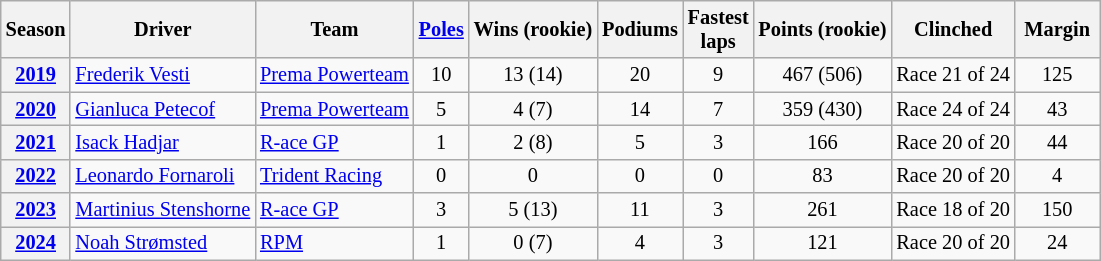<table class="wikitable" style="font-size:85%; text-align:center;">
<tr>
<th scope=col>Season</th>
<th scope=col>Driver</th>
<th scope=col>Team</th>
<th scope=col><a href='#'>Poles</a></th>
<th scope=col>Wins (rookie)</th>
<th scope=col>Podiums</th>
<th scope=col width="40">Fastest laps</th>
<th scope=col>Points (rookie)</th>
<th scope=col>Clinched</th>
<th scope=col width="50">Margin</th>
</tr>
<tr>
<th><a href='#'>2019</a></th>
<td align=left> <a href='#'>Frederik Vesti</a></td>
<td align=left> <a href='#'>Prema Powerteam</a></td>
<td>10</td>
<td>13 (14)</td>
<td>20</td>
<td>9</td>
<td>467 (506)</td>
<td>Race 21 of 24</td>
<td>125</td>
</tr>
<tr>
<th><a href='#'>2020</a></th>
<td align=left> <a href='#'>Gianluca Petecof</a></td>
<td align=left> <a href='#'>Prema Powerteam</a></td>
<td>5</td>
<td>4 (7)</td>
<td>14</td>
<td>7</td>
<td>359 (430)</td>
<td>Race 24 of 24</td>
<td>43</td>
</tr>
<tr>
<th><a href='#'>2021</a></th>
<td align=left> <a href='#'>Isack Hadjar</a></td>
<td align=left> <a href='#'>R-ace GP</a></td>
<td>1</td>
<td>2 (8)</td>
<td>5</td>
<td>3</td>
<td>166</td>
<td>Race 20 of 20</td>
<td>44</td>
</tr>
<tr>
<th><a href='#'>2022</a></th>
<td align=left> <a href='#'>Leonardo Fornaroli</a></td>
<td align=left> <a href='#'>Trident Racing</a></td>
<td>0</td>
<td>0</td>
<td>0</td>
<td>0</td>
<td>83</td>
<td>Race 20 of 20</td>
<td>4</td>
</tr>
<tr>
<th><a href='#'>2023</a></th>
<td align="left"> <a href='#'>Martinius Stenshorne</a></td>
<td align="left"> <a href='#'>R-ace GP</a></td>
<td>3</td>
<td>5 (13)</td>
<td>11</td>
<td>3</td>
<td>261</td>
<td>Race 18 of 20</td>
<td>150</td>
</tr>
<tr>
<th><a href='#'>2024</a></th>
<td align="left"> <a href='#'>Noah Strømsted</a></td>
<td align="left"> <a href='#'>RPM</a></td>
<td>1</td>
<td>0 (7)</td>
<td>4</td>
<td>3</td>
<td>121</td>
<td>Race 20 of 20</td>
<td>24</td>
</tr>
</table>
